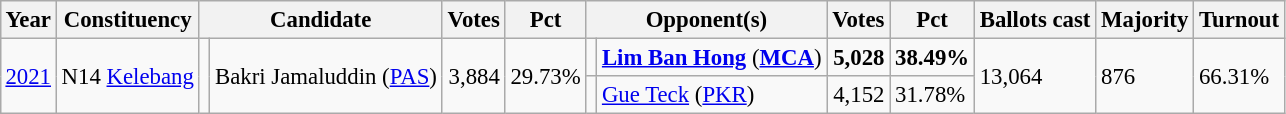<table class="wikitable" style="margin:0.5em ; font-size:95%">
<tr>
<th>Year</th>
<th>Constituency</th>
<th colspan=2>Candidate</th>
<th>Votes</th>
<th>Pct</th>
<th colspan=2>Opponent(s)</th>
<th>Votes</th>
<th>Pct</th>
<th>Ballots cast</th>
<th>Majority</th>
<th>Turnout</th>
</tr>
<tr>
<td rowspan="2"><a href='#'>2021</a></td>
<td rowspan="2">N14 <a href='#'>Kelebang</a></td>
<td rowspan="2" bgcolor=></td>
<td rowspan="2">Bakri Jamaluddin (<a href='#'>PAS</a>)</td>
<td rowspan="2" align="right">3,884</td>
<td rowspan="2">29.73%</td>
<td></td>
<td><strong><a href='#'>Lim Ban Hong</a></strong> (<a href='#'><strong>MCA</strong></a>)</td>
<td align="right"><strong>5,028</strong></td>
<td><strong>38.49%</strong></td>
<td rowspan=2>13,064</td>
<td rowspan=2>876</td>
<td rowspan=2>66.31%</td>
</tr>
<tr>
<td></td>
<td><a href='#'>Gue Teck</a> (<a href='#'>PKR</a>)</td>
<td align="right">4,152</td>
<td>31.78%</td>
</tr>
</table>
